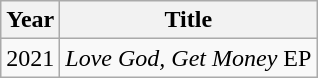<table class="wikitable">
<tr>
<th>Year</th>
<th>Title</th>
</tr>
<tr>
<td>2021</td>
<td><em>Love God, Get Money</em> EP</td>
</tr>
</table>
